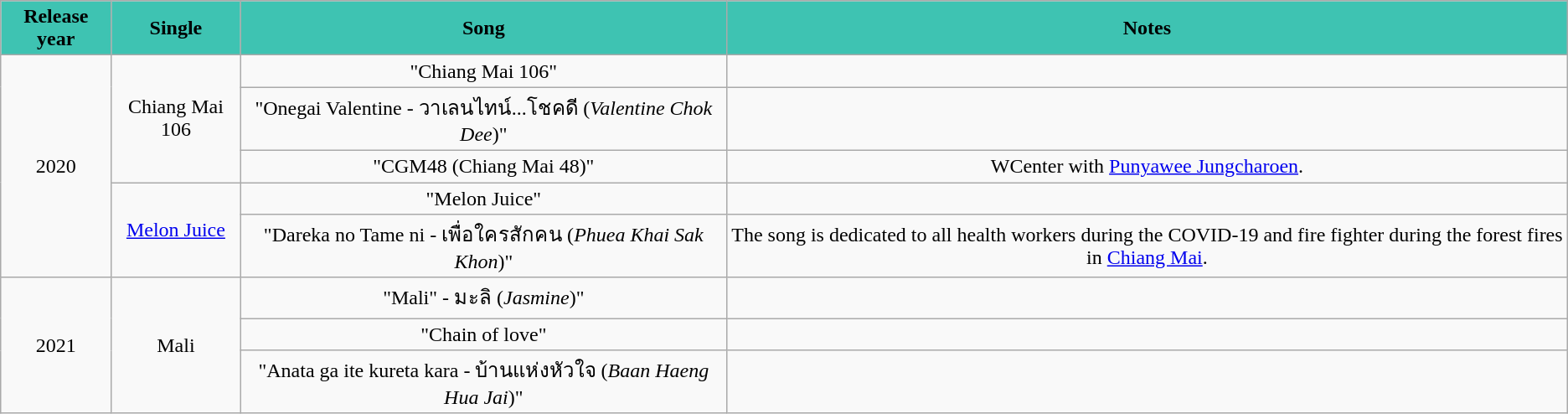<table class="wikitable" style="text-align:center">
<tr>
<th style="background:#3ec3b2">Release year</th>
<th style="background:#3ec3b2">Single</th>
<th style="background:#3ec3b2">Song</th>
<th style="background:#3ec3b2">Notes</th>
</tr>
<tr>
<td rowspan="5">2020</td>
<td rowspan="3">Chiang Mai 106</td>
<td>"Chiang Mai 106"</td>
<td></td>
</tr>
<tr>
<td>"Onegai Valentine - วาเลนไทน์...โชคดี (<em>Valentine Chok Dee</em>)"</td>
<td></td>
</tr>
<tr>
<td>"CGM48 (Chiang Mai 48)"</td>
<td>WCenter with <a href='#'>Punyawee Jungcharoen</a>.</td>
</tr>
<tr>
<td rowspan="2"><a href='#'>Melon Juice</a></td>
<td>"Melon Juice"</td>
<td></td>
</tr>
<tr>
<td>"Dareka no Tame ni - เพื่อใครสักคน (<em>Phuea Khai Sak Khon</em>)"</td>
<td>The song is dedicated to all health workers during the COVID-19 and fire fighter during the forest fires in <a href='#'>Chiang Mai</a>.</td>
</tr>
<tr>
<td rowspan="3">2021</td>
<td rowspan="3">Mali</td>
<td>"Mali" - มะลิ (<em>Jasmine</em>)"</td>
<td></td>
</tr>
<tr>
<td>"Chain of love"</td>
<td></td>
</tr>
<tr>
<td>"Anata ga ite kureta kara - บ้านแห่งหัวใจ (<em>Baan Haeng Hua Jai</em>)"</td>
<td></td>
</tr>
</table>
